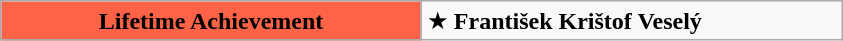<table class=wikitable>
<tr>
<th style=background:TOMATO width=273>Lifetime Achievement</th>
<td width=273>★ <strong>František Krištof Veselý</strong></td>
</tr>
</table>
